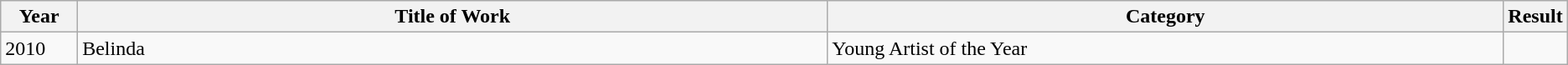<table class="wikitable" style="table-layout: fixed;">
<tr>
<th style="width:5%;">Year</th>
<th style="width:50%;">Title of Work</th>
<th style="width:50%;">Category</th>
<th style="width:10%;">Result</th>
</tr>
<tr>
<td>2010</td>
<td>Belinda</td>
<td>Young Artist of the Year</td>
<td></td>
</tr>
</table>
